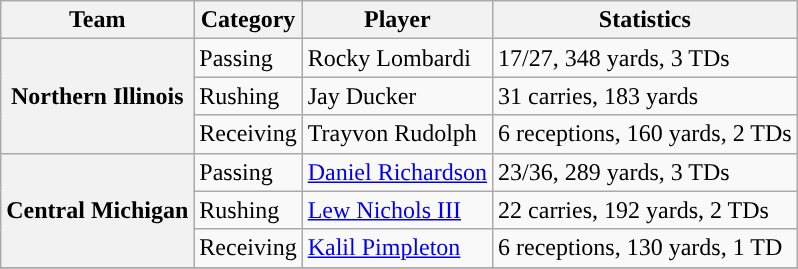<table class="wikitable" style="float: left;">
<tr>
<th>Team</th>
<th>Category</th>
<th>Player</th>
<th>Statistics</th>
</tr>
<tr>
<th rowspan=3>Northern Illinois</th>
<td>Passing</td>
<td>Rocky Lombardi</td>
<td>17/27, 348 yards, 3 TDs</td>
</tr>
<tr>
<td>Rushing</td>
<td>Jay Ducker</td>
<td>31 carries, 183 yards</td>
</tr>
<tr>
<td>Receiving</td>
<td>Trayvon Rudolph</td>
<td>6 receptions, 160 yards, 2 TDs</td>
</tr>
<tr>
<th rowspan=3 style=>Central Michigan</th>
<td>Passing</td>
<td><a href='#'>Daniel Richardson</a></td>
<td>23/36, 289 yards, 3 TDs</td>
</tr>
<tr>
<td>Rushing</td>
<td><a href='#'>Lew Nichols III</a></td>
<td>22 carries, 192 yards, 2 TDs</td>
</tr>
<tr>
<td>Receiving</td>
<td><a href='#'>Kalil Pimpleton</a></td>
<td>6 receptions, 130 yards, 1 TD</td>
</tr>
<tr>
</tr>
</table>
